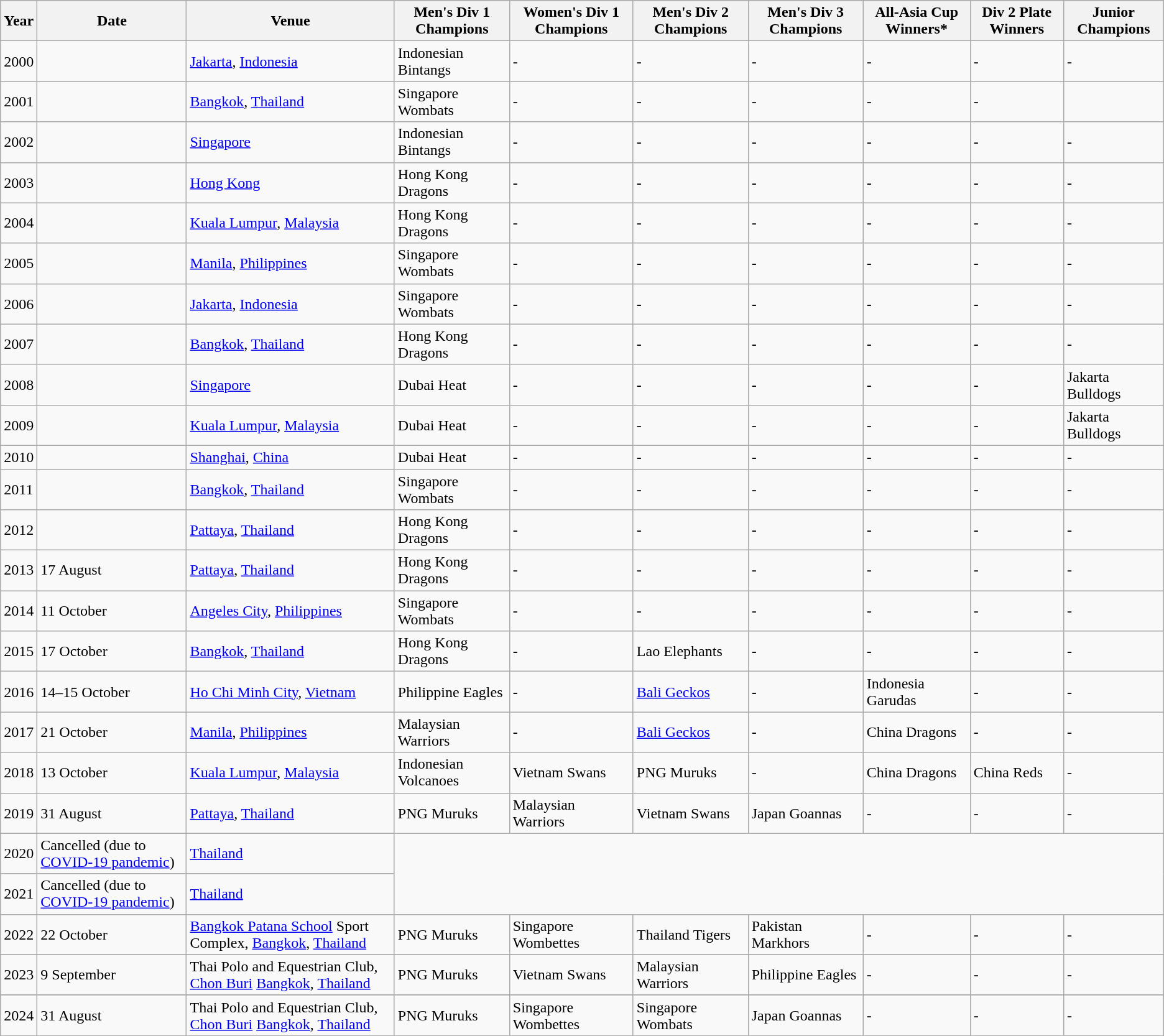<table class="wikitable">
<tr>
<th>Year</th>
<th>Date</th>
<th>Venue</th>
<th>Men's Div 1 Champions</th>
<th>Women's Div 1 Champions</th>
<th>Men's Div 2 Champions</th>
<th>Men's Div 3 Champions</th>
<th>All-Asia Cup Winners*</th>
<th>Div 2 Plate Winners</th>
<th>Junior Champions</th>
</tr>
<tr>
<td>2000</td>
<td></td>
<td><a href='#'>Jakarta</a>, <a href='#'>Indonesia</a></td>
<td>Indonesian Bintangs</td>
<td>-</td>
<td>-</td>
<td>-</td>
<td>-</td>
<td>-</td>
<td>-</td>
</tr>
<tr>
<td>2001</td>
<td></td>
<td><a href='#'>Bangkok</a>, <a href='#'>Thailand</a></td>
<td>Singapore Wombats</td>
<td>-</td>
<td>-</td>
<td>-</td>
<td>-</td>
<td>-</td>
</tr>
<tr>
<td>2002</td>
<td></td>
<td><a href='#'>Singapore</a></td>
<td>Indonesian Bintangs</td>
<td>-</td>
<td>-</td>
<td>-</td>
<td>-</td>
<td>-</td>
<td>-</td>
</tr>
<tr>
<td>2003</td>
<td></td>
<td><a href='#'>Hong Kong</a></td>
<td>Hong Kong Dragons</td>
<td>-</td>
<td>-</td>
<td>-</td>
<td>-</td>
<td>-</td>
<td>-</td>
</tr>
<tr>
<td>2004</td>
<td></td>
<td><a href='#'>Kuala Lumpur</a>, <a href='#'>Malaysia</a></td>
<td>Hong Kong Dragons</td>
<td>-</td>
<td>-</td>
<td>-</td>
<td>-</td>
<td>-</td>
<td>-</td>
</tr>
<tr>
<td>2005</td>
<td></td>
<td><a href='#'>Manila</a>, <a href='#'>Philippines</a></td>
<td>Singapore Wombats</td>
<td>-</td>
<td>-</td>
<td>-</td>
<td>-</td>
<td>-</td>
<td>-</td>
</tr>
<tr>
<td>2006</td>
<td></td>
<td><a href='#'>Jakarta</a>, <a href='#'>Indonesia</a></td>
<td>Singapore Wombats</td>
<td>-</td>
<td>-</td>
<td>-</td>
<td>-</td>
<td>-</td>
<td>-</td>
</tr>
<tr>
<td>2007</td>
<td></td>
<td><a href='#'>Bangkok</a>, <a href='#'>Thailand</a></td>
<td>Hong Kong Dragons</td>
<td>-</td>
<td>-</td>
<td>-</td>
<td>-</td>
<td>-</td>
<td>-</td>
</tr>
<tr>
<td>2008</td>
<td></td>
<td><a href='#'>Singapore</a></td>
<td>Dubai Heat</td>
<td>-</td>
<td>-</td>
<td>-</td>
<td>-</td>
<td>-</td>
<td>Jakarta Bulldogs</td>
</tr>
<tr>
<td>2009</td>
<td></td>
<td><a href='#'>Kuala Lumpur</a>, <a href='#'>Malaysia</a></td>
<td>Dubai Heat</td>
<td>-</td>
<td>-</td>
<td>-</td>
<td>-</td>
<td>-</td>
<td>Jakarta Bulldogs</td>
</tr>
<tr>
<td>2010</td>
<td></td>
<td><a href='#'>Shanghai</a>, <a href='#'>China</a></td>
<td>Dubai Heat</td>
<td>-</td>
<td>-</td>
<td>-</td>
<td>-</td>
<td>-</td>
<td>-</td>
</tr>
<tr>
<td>2011</td>
<td></td>
<td><a href='#'>Bangkok</a>, <a href='#'>Thailand</a></td>
<td>Singapore Wombats</td>
<td>-</td>
<td>-</td>
<td>-</td>
<td>-</td>
<td>-</td>
<td>-</td>
</tr>
<tr>
<td>2012</td>
<td></td>
<td><a href='#'>Pattaya</a>, <a href='#'>Thailand</a></td>
<td>Hong Kong Dragons</td>
<td>-</td>
<td>-</td>
<td>-</td>
<td>-</td>
<td>-</td>
<td>-</td>
</tr>
<tr>
<td>2013</td>
<td>17 August</td>
<td><a href='#'>Pattaya</a>, <a href='#'>Thailand</a></td>
<td>Hong Kong Dragons</td>
<td>-</td>
<td>-</td>
<td>-</td>
<td>-</td>
<td>-</td>
<td>-</td>
</tr>
<tr>
<td>2014</td>
<td>11 October</td>
<td><a href='#'>Angeles City</a>, <a href='#'>Philippines</a></td>
<td>Singapore Wombats </td>
<td>-</td>
<td>-</td>
<td>-</td>
<td>-</td>
<td>-</td>
<td>-</td>
</tr>
<tr>
<td>2015</td>
<td>17 October</td>
<td><a href='#'>Bangkok</a>, <a href='#'>Thailand</a></td>
<td>Hong Kong Dragons </td>
<td>-</td>
<td>Lao Elephants</td>
<td>-</td>
<td>-</td>
<td>-</td>
<td>-</td>
</tr>
<tr>
<td>2016</td>
<td>14–15 October</td>
<td><a href='#'>Ho Chi Minh City</a>, <a href='#'>Vietnam</a></td>
<td>Philippine Eagles </td>
<td>-</td>
<td><a href='#'>Bali Geckos</a></td>
<td>-</td>
<td>Indonesia Garudas</td>
<td>-</td>
<td>-</td>
</tr>
<tr>
<td>2017</td>
<td>21 October</td>
<td><a href='#'>Manila</a>, <a href='#'>Philippines</a></td>
<td>Malaysian Warriors</td>
<td>-</td>
<td><a href='#'>Bali Geckos</a></td>
<td>-</td>
<td>China Dragons</td>
<td>-</td>
<td>-</td>
</tr>
<tr>
<td>2018</td>
<td>13 October</td>
<td><a href='#'>Kuala Lumpur</a>, <a href='#'>Malaysia</a></td>
<td>Indonesian Volcanoes</td>
<td>Vietnam Swans</td>
<td>PNG Muruks</td>
<td>-</td>
<td>China Dragons</td>
<td>China Reds</td>
<td>-</td>
</tr>
<tr>
<td>2019</td>
<td>31 August</td>
<td><a href='#'>Pattaya</a>, <a href='#'>Thailand</a></td>
<td>PNG Muruks</td>
<td>Malaysian Warriors</td>
<td>Vietnam Swans</td>
<td>Japan Goannas</td>
<td>-</td>
<td>-</td>
<td>-</td>
</tr>
<tr>
</tr>
<tr>
</tr>
<tr>
</tr>
<tr>
<td>2020</td>
<td>Cancelled (due to <a href='#'>COVID-19 pandemic</a>)</td>
<td><a href='#'>Thailand</a></td>
</tr>
<tr>
<td>2021</td>
<td>Cancelled (due to <a href='#'>COVID-19 pandemic</a>)</td>
<td><a href='#'>Thailand</a></td>
</tr>
<tr>
<td>2022</td>
<td>22 October</td>
<td><a href='#'>Bangkok Patana School</a> Sport Complex, <a href='#'>Bangkok</a>, <a href='#'>Thailand</a></td>
<td>PNG Muruks</td>
<td>Singapore Wombettes</td>
<td>Thailand Tigers</td>
<td>Pakistan Markhors</td>
<td>-</td>
<td>-</td>
<td>-</td>
</tr>
<tr>
</tr>
<tr>
<td>2023</td>
<td>9 September</td>
<td>Thai Polo and Equestrian Club, <a href='#'>Chon Buri</a> <a href='#'>Bangkok</a>, <a href='#'>Thailand</a></td>
<td>PNG Muruks</td>
<td>Vietnam Swans</td>
<td>Malaysian Warriors</td>
<td>Philippine Eagles</td>
<td>-</td>
<td>-</td>
<td>-</td>
</tr>
<tr>
</tr>
<tr>
<td>2024</td>
<td>31 August</td>
<td>Thai Polo and Equestrian Club, <a href='#'>Chon Buri</a> <a href='#'>Bangkok</a>, <a href='#'>Thailand</a></td>
<td>PNG Muruks</td>
<td>Singapore Wombettes</td>
<td>Singapore Wombats</td>
<td>Japan Goannas</td>
<td>-</td>
<td>-</td>
<td>-</td>
</tr>
<tr>
</tr>
</table>
